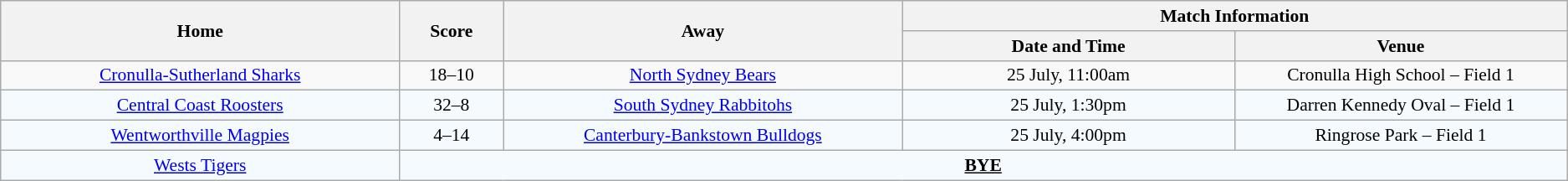<table class="wikitable" style="border-collapse:collapse; font-size:90%; text-align:center;">
<tr>
<th rowspan="2" width="12%">Home</th>
<th rowspan="2" width="3%">Score</th>
<th rowspan="2" width="12%">Away</th>
<th colspan="2">Match Information</th>
</tr>
<tr bgcolor="#EFEFEF">
<th width="10%">Date and Time</th>
<th width="10%">Venue</th>
</tr>
<tr>
<td> <a href='#'>Cronulla-Sutherland Sharks</a></td>
<td>18–10</td>
<td> <a href='#'>North Sydney Bears</a></td>
<td>25 July, 11:00am</td>
<td>Cronulla High School – Field 1</td>
</tr>
<tr bgcolor="#F5FAFF">
<td align="centre"> <a href='#'>Central Coast Roosters</a></td>
<td>32–8</td>
<td align="centre"> <a href='#'>South Sydney Rabbitohs</a></td>
<td>25 July, 1:30pm</td>
<td>Darren Kennedy Oval – Field 1</td>
</tr>
<tr bgcolor="#F5FAFF">
<td align="centre"> <a href='#'>Wentworthville Magpies</a></td>
<td>4–14</td>
<td align="centre"> <a href='#'>Canterbury-Bankstown Bulldogs</a></td>
<td>25 July, 4:00pm</td>
<td>Ringrose Park – Field 1</td>
</tr>
<tr bgcolor="#F5FAFF">
<td align="centre"> <a href='#'>Wests Tigers</a></td>
<td colspan="4"><strong><u>BYE</u></strong></td>
</tr>
</table>
